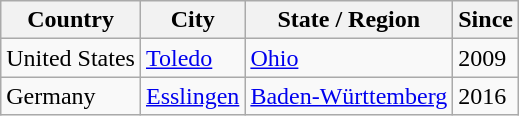<table class="wikitable">
<tr>
<th>Country</th>
<th>City</th>
<th>State / Region</th>
<th>Since</th>
</tr>
<tr>
<td> United States</td>
<td><a href='#'>Toledo</a></td>
<td> <a href='#'>Ohio</a></td>
<td>2009</td>
</tr>
<tr>
<td> Germany</td>
<td><a href='#'>Esslingen</a></td>
<td> <a href='#'>Baden-Württemberg</a></td>
<td>2016</td>
</tr>
</table>
